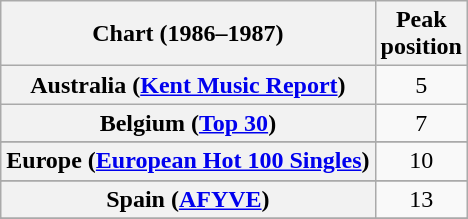<table class="wikitable sortable plainrowheaders" style="text-align:center">
<tr>
<th>Chart (1986–1987)</th>
<th>Peak<br>position</th>
</tr>
<tr>
<th scope="row">Australia (<a href='#'>Kent Music Report</a>)</th>
<td>5</td>
</tr>
<tr>
<th scope="row">Belgium (<a href='#'>Top 30</a>)</th>
<td>7</td>
</tr>
<tr>
</tr>
<tr>
</tr>
<tr>
<th scope="row">Europe (<a href='#'>European Hot 100 Singles</a>)</th>
<td>10</td>
</tr>
<tr>
</tr>
<tr>
</tr>
<tr>
</tr>
<tr>
</tr>
<tr>
<th scope="row">Spain (<a href='#'>AFYVE</a>)</th>
<td>13</td>
</tr>
<tr>
</tr>
<tr>
</tr>
<tr>
</tr>
</table>
